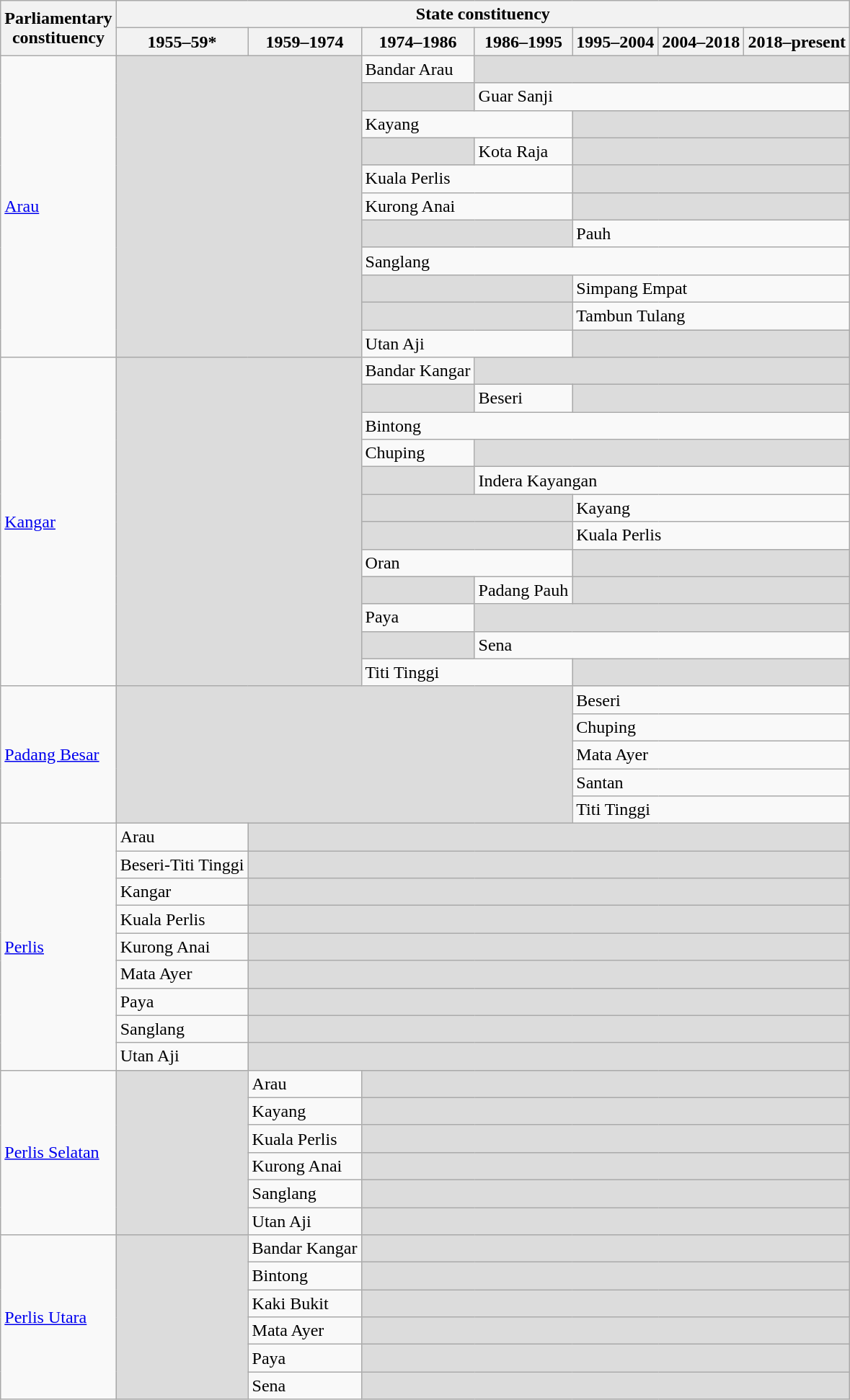<table class=wikitable>
<tr>
<th rowspan=2>Parliamentary<br>constituency</th>
<th colspan=7>State constituency</th>
</tr>
<tr>
<th>1955–59*</th>
<th>1959–1974</th>
<th>1974–1986</th>
<th>1986–1995</th>
<th>1995–2004</th>
<th>2004–2018</th>
<th>2018–present</th>
</tr>
<tr>
<td rowspan=11><a href='#'>Arau</a></td>
<td colspan="2" rowspan="11" bgcolor="dcdcdc"></td>
<td>Bandar Arau</td>
<td colspan=4 bgcolor=dcdcdc></td>
</tr>
<tr>
<td bgcolor=dcdcdc></td>
<td colspan=4>Guar Sanji</td>
</tr>
<tr>
<td colspan=2>Kayang</td>
<td colspan=3 bgcolor=dcdcdc></td>
</tr>
<tr>
<td bgcolor=dcdcdc></td>
<td>Kota Raja</td>
<td colspan=3 bgcolor=dcdcdc></td>
</tr>
<tr>
<td colspan=2>Kuala Perlis</td>
<td colspan=3 bgcolor=dcdcdc></td>
</tr>
<tr>
<td colspan=2>Kurong Anai</td>
<td colspan=3 bgcolor=dcdcdc></td>
</tr>
<tr>
<td colspan=2 bgcolor=dcdcdc></td>
<td colspan=3>Pauh</td>
</tr>
<tr>
<td colspan=5>Sanglang</td>
</tr>
<tr>
<td colspan=2 bgcolor=dcdcdc></td>
<td colspan=3>Simpang Empat</td>
</tr>
<tr>
<td colspan=2 bgcolor=dcdcdc></td>
<td colspan=3>Tambun Tulang</td>
</tr>
<tr>
<td colspan=2>Utan Aji</td>
<td colspan=3 bgcolor=dcdcdc></td>
</tr>
<tr>
<td rowspan=12><a href='#'>Kangar</a></td>
<td colspan="2" rowspan="12" bgcolor="dcdcdc"></td>
<td>Bandar Kangar</td>
<td colspan=4 bgcolor=dcdcdc></td>
</tr>
<tr>
<td bgcolor=dcdcdc></td>
<td>Beseri</td>
<td colspan=3 bgcolor=dcdcdc></td>
</tr>
<tr>
<td colspan=5>Bintong</td>
</tr>
<tr>
<td>Chuping</td>
<td colspan=4 bgcolor=dcdcdc></td>
</tr>
<tr>
<td bgcolor=dcdcdc></td>
<td colspan=4>Indera Kayangan</td>
</tr>
<tr>
<td colspan=2 bgcolor=dcdcdc></td>
<td colspan=3>Kayang</td>
</tr>
<tr>
<td colspan=2 bgcolor=dcdcdc></td>
<td colspan=3>Kuala Perlis</td>
</tr>
<tr>
<td colspan=2>Oran</td>
<td colspan=3 bgcolor=dcdcdc></td>
</tr>
<tr>
<td bgcolor=dcdcdc></td>
<td>Padang Pauh</td>
<td colspan=3 bgcolor=dcdcdc></td>
</tr>
<tr>
<td>Paya</td>
<td colspan=4 bgcolor=dcdcdc></td>
</tr>
<tr>
<td bgcolor=dcdcdc></td>
<td colspan=4>Sena</td>
</tr>
<tr>
<td colspan=2>Titi Tinggi</td>
<td colspan=3 bgcolor=dcdcdc></td>
</tr>
<tr>
<td rowspan=5><a href='#'>Padang Besar</a></td>
<td colspan="4" rowspan="5" bgcolor="dcdcdc"></td>
<td colspan=3>Beseri</td>
</tr>
<tr>
<td colspan=3>Chuping</td>
</tr>
<tr>
<td colspan=3>Mata Ayer</td>
</tr>
<tr>
<td colspan=3>Santan</td>
</tr>
<tr>
<td colspan=3>Titi Tinggi</td>
</tr>
<tr>
<td rowspan=9><a href='#'>Perlis</a></td>
<td>Arau</td>
<td colspan=6 bgcolor=dcdcdc></td>
</tr>
<tr>
<td>Beseri-Titi Tinggi</td>
<td colspan=6 bgcolor=dcdcdc></td>
</tr>
<tr>
<td>Kangar</td>
<td colspan=6 bgcolor=dcdcdc></td>
</tr>
<tr>
<td>Kuala Perlis</td>
<td colspan=6 bgcolor=dcdcdc></td>
</tr>
<tr>
<td>Kurong Anai</td>
<td colspan=6 bgcolor=dcdcdc></td>
</tr>
<tr>
<td>Mata Ayer</td>
<td colspan=6 bgcolor=dcdcdc></td>
</tr>
<tr>
<td>Paya</td>
<td colspan=6 bgcolor=dcdcdc></td>
</tr>
<tr>
<td>Sanglang</td>
<td colspan=6 bgcolor=dcdcdc></td>
</tr>
<tr>
<td>Utan Aji</td>
<td colspan=6 bgcolor=dcdcdc></td>
</tr>
<tr>
<td rowspan=6><a href='#'>Perlis Selatan</a></td>
<td rowspan="6" bgcolor="dcdcdc"></td>
<td>Arau</td>
<td colspan=5 bgcolor=dcdcdc></td>
</tr>
<tr>
<td>Kayang</td>
<td colspan=5 bgcolor=dcdcdc></td>
</tr>
<tr>
<td>Kuala Perlis</td>
<td colspan=5 bgcolor=dcdcdc></td>
</tr>
<tr>
<td>Kurong Anai</td>
<td colspan=5 bgcolor=dcdcdc></td>
</tr>
<tr>
<td>Sanglang</td>
<td colspan=5 bgcolor=dcdcdc></td>
</tr>
<tr>
<td>Utan Aji</td>
<td colspan=5 bgcolor=dcdcdc></td>
</tr>
<tr>
<td rowspan=6><a href='#'>Perlis Utara</a></td>
<td rowspan="6" bgcolor="dcdcdc"></td>
<td>Bandar Kangar</td>
<td colspan=5 bgcolor=dcdcdc></td>
</tr>
<tr>
<td>Bintong</td>
<td colspan=5 bgcolor=dcdcdc></td>
</tr>
<tr>
<td>Kaki Bukit</td>
<td colspan=5 bgcolor=dcdcdc></td>
</tr>
<tr>
<td>Mata Ayer</td>
<td colspan=5 bgcolor=dcdcdc></td>
</tr>
<tr>
<td>Paya</td>
<td colspan=5 bgcolor=dcdcdc></td>
</tr>
<tr>
<td>Sena</td>
<td colspan=5 bgcolor=dcdcdc></td>
</tr>
</table>
